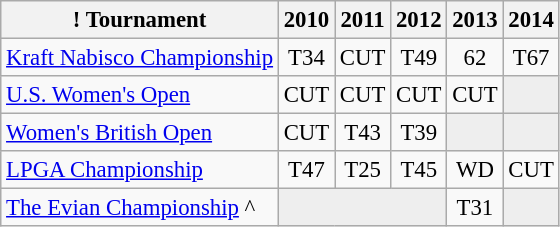<table class="wikitable" style="font-size:95%;text-align:center;">
<tr>
<th>! Tournament</th>
<th>2010</th>
<th>2011</th>
<th>2012</th>
<th>2013</th>
<th>2014</th>
</tr>
<tr>
<td align=left><a href='#'>Kraft Nabisco Championship</a></td>
<td>T34</td>
<td>CUT</td>
<td>T49</td>
<td>62</td>
<td>T67</td>
</tr>
<tr>
<td align=left><a href='#'>U.S. Women's Open</a></td>
<td>CUT</td>
<td>CUT</td>
<td>CUT</td>
<td>CUT</td>
<td style="background:#eeeeee;"></td>
</tr>
<tr>
<td align=left><a href='#'>Women's British Open</a></td>
<td>CUT</td>
<td>T43</td>
<td>T39</td>
<td style="background:#eeeeee;"></td>
<td style="background:#eeeeee;"></td>
</tr>
<tr>
<td align=left><a href='#'>LPGA Championship</a></td>
<td>T47</td>
<td>T25</td>
<td>T45</td>
<td>WD</td>
<td>CUT</td>
</tr>
<tr>
<td align=left><a href='#'>The Evian Championship</a> ^</td>
<td style="background:#eeeeee;" colspan=3></td>
<td>T31</td>
<td style="background:#eeeeee;"></td>
</tr>
</table>
